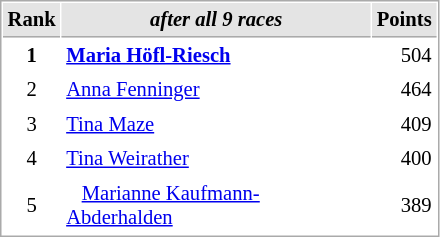<table cellspacing="1" cellpadding="3" style="border:1px solid #aaa; font-size:86%;">
<tr style="background:#e4e4e4;">
<th style="border-bottom:1px solid #aaa; width:10px;">Rank</th>
<th style="border-bottom:1px solid #aaa; width:200px;"><strong><em>after all 9 races</em></strong></th>
<th style="border-bottom:1px solid #aaa; width:20px;">Points</th>
</tr>
<tr>
<td style="text-align:center;"><strong>1</strong></td>
<td> <strong><a href='#'>Maria Höfl-Riesch</a></strong></td>
<td align="right">504</td>
</tr>
<tr>
<td style="text-align:center;">2</td>
<td> <a href='#'>Anna Fenninger</a></td>
<td align="right">464</td>
</tr>
<tr>
<td style="text-align:center;">3</td>
<td> <a href='#'>Tina Maze</a></td>
<td align="right">409</td>
</tr>
<tr>
<td style="text-align:center;">4</td>
<td> <a href='#'>Tina Weirather</a></td>
<td align="right">400</td>
</tr>
<tr>
<td style="text-align:center;">5</td>
<td>   <a href='#'>Marianne Kaufmann-Abderhalden</a></td>
<td align="right">389</td>
</tr>
</table>
